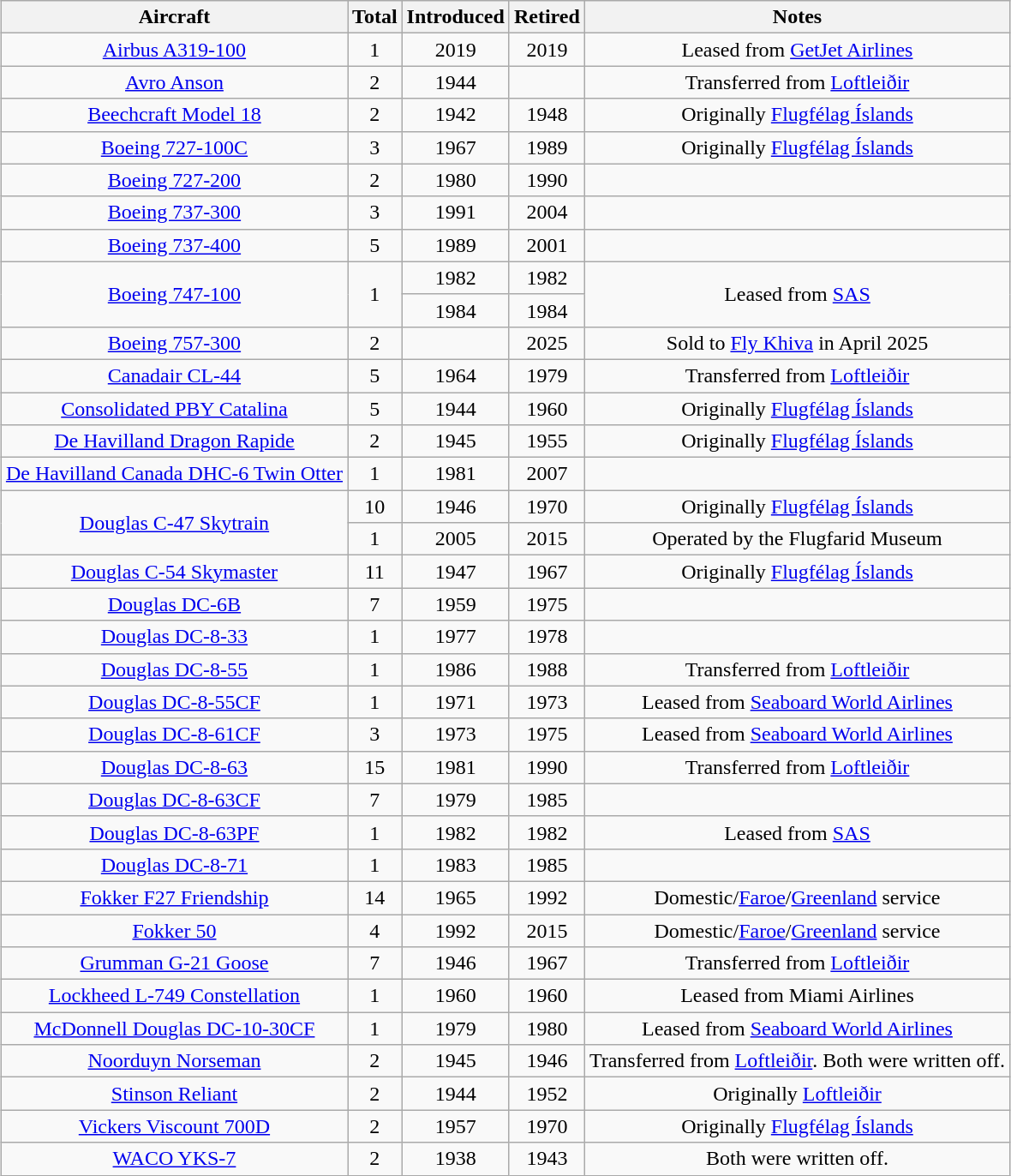<table class="wikitable" style="margin:0.5em auto; text-align:center">
<tr>
<th>Aircraft</th>
<th>Total</th>
<th>Introduced</th>
<th>Retired</th>
<th>Notes</th>
</tr>
<tr>
<td><a href='#'>Airbus A319-100</a></td>
<td>1</td>
<td>2019</td>
<td>2019</td>
<td>Leased from <a href='#'>GetJet Airlines</a></td>
</tr>
<tr>
<td><a href='#'>Avro Anson</a></td>
<td>2</td>
<td>1944</td>
<td></td>
<td>Transferred from <a href='#'>Loftleiðir</a></td>
</tr>
<tr>
<td><a href='#'>Beechcraft Model 18</a></td>
<td>2</td>
<td>1942</td>
<td>1948</td>
<td>Originally <a href='#'>Flugfélag Íslands</a></td>
</tr>
<tr>
<td><a href='#'>Boeing 727-100C</a></td>
<td>3</td>
<td>1967</td>
<td>1989</td>
<td>Originally <a href='#'>Flugfélag Íslands</a></td>
</tr>
<tr>
<td><a href='#'>Boeing 727-200</a></td>
<td>2</td>
<td>1980</td>
<td>1990</td>
<td></td>
</tr>
<tr>
<td><a href='#'>Boeing 737-300</a></td>
<td>3</td>
<td>1991</td>
<td>2004</td>
<td></td>
</tr>
<tr>
<td><a href='#'>Boeing 737-400</a></td>
<td>5</td>
<td>1989</td>
<td>2001</td>
<td></td>
</tr>
<tr>
<td rowspan=2><a href='#'>Boeing 747-100</a></td>
<td rowspan=2>1</td>
<td>1982</td>
<td>1982</td>
<td rowspan=2>Leased from <a href='#'>SAS</a></td>
</tr>
<tr>
<td>1984</td>
<td>1984</td>
</tr>
<tr>
<td><a href='#'>Boeing 757-300</a></td>
<td>2</td>
<td></td>
<td>2025</td>
<td>Sold to <a href='#'>Fly Khiva</a> in April 2025</td>
</tr>
<tr>
<td><a href='#'>Canadair CL-44</a></td>
<td>5</td>
<td>1964</td>
<td>1979</td>
<td>Transferred from <a href='#'>Loftleiðir</a></td>
</tr>
<tr>
<td><a href='#'>Consolidated PBY Catalina</a></td>
<td>5</td>
<td>1944</td>
<td>1960</td>
<td>Originally <a href='#'>Flugfélag Íslands</a></td>
</tr>
<tr>
<td><a href='#'>De Havilland Dragon Rapide</a></td>
<td>2</td>
<td>1945</td>
<td>1955</td>
<td>Originally <a href='#'>Flugfélag Íslands</a></td>
</tr>
<tr>
<td><a href='#'>De Havilland Canada DHC-6 Twin Otter</a></td>
<td>1</td>
<td>1981</td>
<td>2007</td>
<td></td>
</tr>
<tr>
<td rowspan=2><a href='#'>Douglas C-47 Skytrain</a></td>
<td>10</td>
<td>1946</td>
<td>1970</td>
<td>Originally <a href='#'>Flugfélag Íslands</a></td>
</tr>
<tr>
<td>1</td>
<td>2005</td>
<td>2015</td>
<td>Operated by the Flugfarid Museum</td>
</tr>
<tr>
<td><a href='#'>Douglas C-54 Skymaster</a></td>
<td>11</td>
<td>1947</td>
<td>1967</td>
<td>Originally <a href='#'>Flugfélag Íslands</a></td>
</tr>
<tr>
<td><a href='#'>Douglas DC-6B</a></td>
<td>7</td>
<td>1959</td>
<td>1975</td>
<td></td>
</tr>
<tr>
<td><a href='#'>Douglas DC-8-33</a></td>
<td>1</td>
<td>1977</td>
<td>1978</td>
<td></td>
</tr>
<tr>
<td><a href='#'>Douglas DC-8-55</a></td>
<td>1</td>
<td>1986</td>
<td>1988</td>
<td>Transferred from <a href='#'>Loftleiðir</a></td>
</tr>
<tr>
<td><a href='#'>Douglas DC-8-55CF</a></td>
<td>1</td>
<td>1971</td>
<td>1973</td>
<td>Leased from <a href='#'>Seaboard World Airlines</a></td>
</tr>
<tr>
<td><a href='#'>Douglas DC-8-61CF</a></td>
<td>3</td>
<td>1973</td>
<td>1975</td>
<td>Leased from <a href='#'>Seaboard World Airlines</a></td>
</tr>
<tr>
<td><a href='#'>Douglas DC-8-63</a></td>
<td>15</td>
<td>1981</td>
<td>1990</td>
<td>Transferred from <a href='#'>Loftleiðir</a></td>
</tr>
<tr>
<td><a href='#'>Douglas DC-8-63CF</a></td>
<td>7</td>
<td>1979</td>
<td>1985</td>
<td></td>
</tr>
<tr>
<td><a href='#'>Douglas DC-8-63PF</a></td>
<td>1</td>
<td>1982</td>
<td>1982</td>
<td>Leased from <a href='#'>SAS</a></td>
</tr>
<tr>
<td><a href='#'>Douglas DC-8-71</a></td>
<td>1</td>
<td>1983</td>
<td>1985</td>
<td></td>
</tr>
<tr>
<td><a href='#'>Fokker F27 Friendship</a></td>
<td>14</td>
<td>1965</td>
<td>1992</td>
<td>Domestic/<a href='#'>Faroe</a>/<a href='#'>Greenland</a> service</td>
</tr>
<tr>
<td><a href='#'>Fokker 50</a></td>
<td>4</td>
<td>1992</td>
<td>2015</td>
<td>Domestic/<a href='#'>Faroe</a>/<a href='#'>Greenland</a> service</td>
</tr>
<tr>
<td><a href='#'>Grumman G-21 Goose</a></td>
<td>7</td>
<td>1946</td>
<td>1967</td>
<td>Transferred from <a href='#'>Loftleiðir</a></td>
</tr>
<tr>
<td><a href='#'>Lockheed L-749 Constellation</a></td>
<td>1</td>
<td>1960</td>
<td>1960</td>
<td>Leased from Miami Airlines</td>
</tr>
<tr>
<td><a href='#'>McDonnell Douglas DC-10-30CF</a></td>
<td>1</td>
<td>1979</td>
<td>1980</td>
<td>Leased from <a href='#'>Seaboard World Airlines</a></td>
</tr>
<tr>
<td><a href='#'>Noorduyn Norseman</a></td>
<td>2</td>
<td>1945</td>
<td>1946</td>
<td>Transferred from <a href='#'>Loftleiðir</a>. Both were written off.</td>
</tr>
<tr>
<td><a href='#'>Stinson Reliant</a></td>
<td>2</td>
<td>1944</td>
<td>1952</td>
<td>Originally <a href='#'>Loftleiðir</a></td>
</tr>
<tr>
<td><a href='#'>Vickers Viscount 700D</a></td>
<td>2</td>
<td>1957</td>
<td>1970</td>
<td>Originally <a href='#'>Flugfélag Íslands</a></td>
</tr>
<tr>
<td><a href='#'>WACO YKS-7</a></td>
<td>2</td>
<td>1938</td>
<td>1943</td>
<td>Both were written off.</td>
</tr>
</table>
